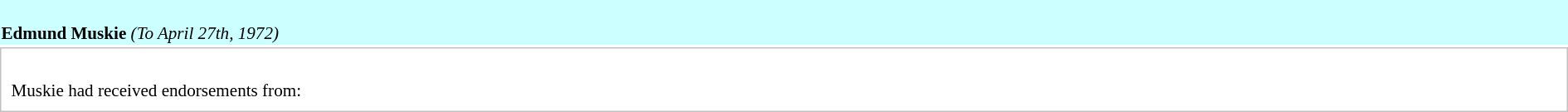<table class="collapsible collapsed" style="width:100%;font-size:88%;text-align:left; border:0; margin-top:0.2em;">
<tr>
<th style="background:#cff; font-weight:normal;"><br><strong>Edmund Muskie</strong> <em>(To April 27th, 1972)</em></th>
</tr>
<tr>
<td style="border:solid 1px silver; padding:8px; background:white;"><br>Muskie had received endorsements from:</td>
</tr>
<tr>
<td style="text-align:center;"></td>
</tr>
</table>
